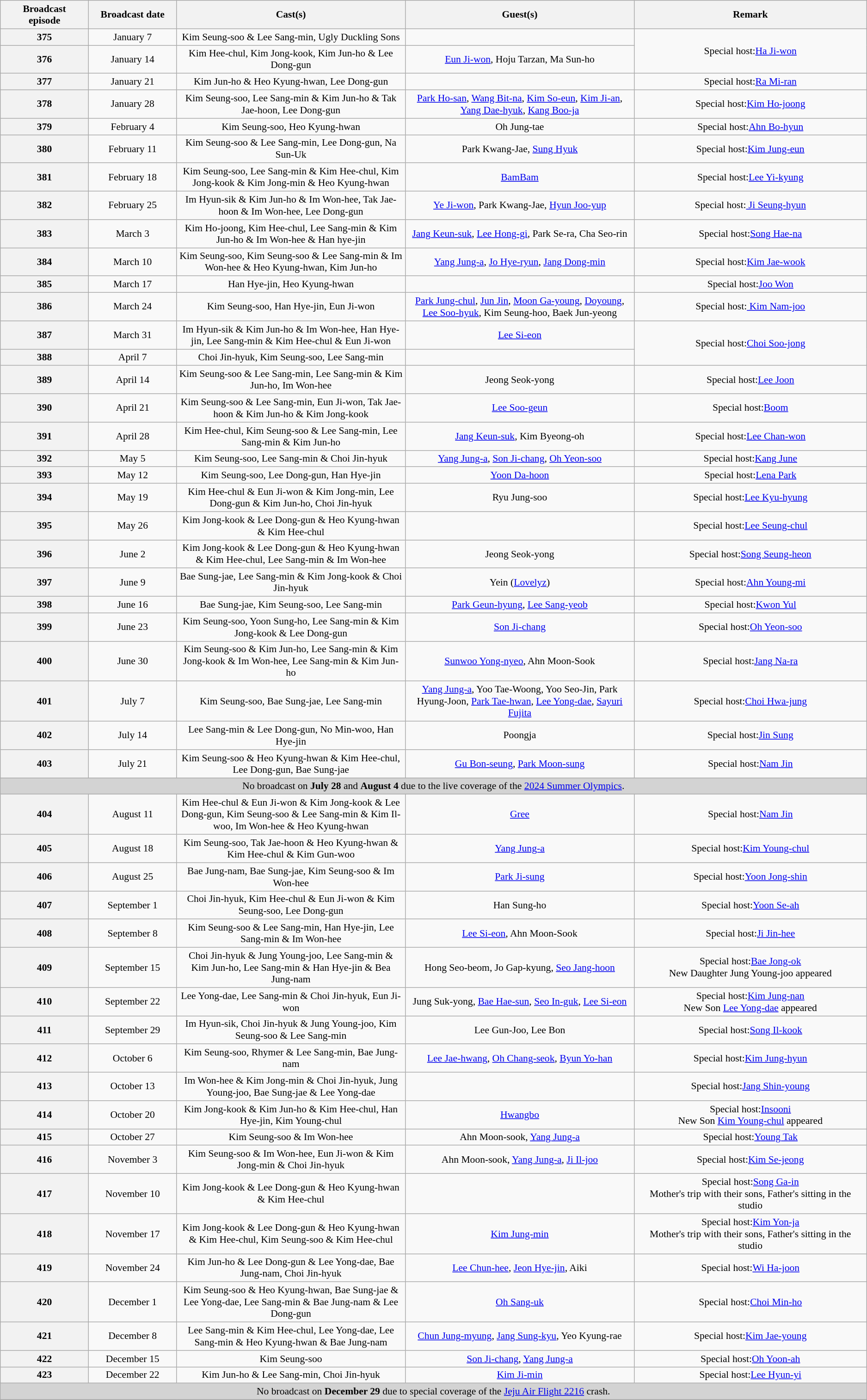<table class="wikitable" style="text-align:center; font-size:90%;">
<tr>
<th style="width: 10em;">Broadcast<br>episode</th>
<th style="width: 10em;">Broadcast date</th>
<th style="width: 30em;">Cast(s)</th>
<th style="width: 30em;">Guest(s)</th>
<th style="width: 30em;">Remark</th>
</tr>
<tr>
<th>375</th>
<td>January 7</td>
<td>Kim Seung-soo & Lee Sang-min, Ugly Duckling Sons</td>
<td></td>
<td rowspan="2">Special host:<a href='#'>Ha Ji-won</a></td>
</tr>
<tr>
<th>376</th>
<td>January 14</td>
<td>Kim Hee-chul, Kim Jong-kook, Kim Jun-ho & Lee Dong-gun</td>
<td><a href='#'>Eun Ji-won</a>, Hoju Tarzan, Ma Sun-ho</td>
</tr>
<tr>
<th>377</th>
<td>January 21</td>
<td>Kim Jun-ho & Heo Kyung-hwan, Lee Dong-gun</td>
<td></td>
<td>Special host:<a href='#'>Ra Mi-ran</a></td>
</tr>
<tr>
<th>378</th>
<td>January 28</td>
<td>Kim Seung-soo, Lee Sang-min & Kim Jun-ho & Tak Jae-hoon, Lee Dong-gun</td>
<td><a href='#'>Park Ho-san</a>, <a href='#'>Wang Bit-na</a>, <a href='#'>Kim So-eun</a>, <a href='#'>Kim Ji-an</a>, <a href='#'>Yang Dae-hyuk</a>, <a href='#'>Kang Boo-ja</a></td>
<td>Special host:<a href='#'>Kim Ho-joong</a></td>
</tr>
<tr>
<th>379</th>
<td>February 4</td>
<td>Kim Seung-soo, Heo Kyung-hwan</td>
<td>Oh Jung-tae</td>
<td>Special host:<a href='#'>Ahn Bo-hyun</a></td>
</tr>
<tr>
<th>380</th>
<td>February 11</td>
<td>Kim Seung-soo & Lee Sang-min, Lee Dong-gun, Na Sun-Uk</td>
<td>Park Kwang-Jae, <a href='#'>Sung Hyuk</a></td>
<td>Special host:<a href='#'>Kim Jung-eun</a></td>
</tr>
<tr>
<th>381</th>
<td>February 18</td>
<td>Kim Seung-soo, Lee Sang-min & Kim Hee-chul, Kim Jong-kook & Kim Jong-min & Heo Kyung-hwan</td>
<td><a href='#'>BamBam</a></td>
<td>Special host:<a href='#'>Lee Yi-kyung</a></td>
</tr>
<tr>
<th>382</th>
<td>February 25</td>
<td>Im Hyun-sik & Kim Jun-ho & Im Won-hee, Tak Jae-hoon & Im Won-hee, Lee Dong-gun</td>
<td><a href='#'>Ye Ji-won</a>, Park Kwang-Jae, <a href='#'>Hyun Joo-yup</a></td>
<td>Special host:<a href='#'> Ji Seung-hyun</a></td>
</tr>
<tr>
<th>383</th>
<td>March 3</td>
<td>Kim Ho-joong, Kim Hee-chul, Lee Sang-min & Kim Jun-ho & Im Won-hee & Han hye-jin</td>
<td><a href='#'>Jang Keun-suk</a>, <a href='#'>Lee Hong-gi</a>, Park Se-ra, Cha Seo-rin</td>
<td>Special host:<a href='#'>Song Hae-na</a></td>
</tr>
<tr>
<th>384</th>
<td>March 10</td>
<td>Kim Seung-soo, Kim Seung-soo & Lee Sang-min & Im Won-hee & Heo Kyung-hwan, Kim Jun-ho</td>
<td><a href='#'>Yang Jung-a</a>, <a href='#'>Jo Hye-ryun</a>, <a href='#'>Jang Dong-min</a></td>
<td>Special host:<a href='#'>Kim Jae-wook</a></td>
</tr>
<tr>
<th>385</th>
<td>March 17</td>
<td>Han Hye-jin, Heo Kyung-hwan</td>
<td></td>
<td>Special host:<a href='#'>Joo Won</a></td>
</tr>
<tr>
<th>386</th>
<td>March 24</td>
<td>Kim Seung-soo, Han Hye-jin, Eun Ji-won</td>
<td><a href='#'>Park Jung-chul</a>, <a href='#'>Jun Jin</a>, <a href='#'>Moon Ga-young</a>, <a href='#'>Doyoung</a>, <a href='#'>Lee Soo-hyuk</a>, Kim Seung-hoo, Baek Jun-yeong</td>
<td>Special host:<a href='#'> Kim Nam-joo</a></td>
</tr>
<tr>
<th>387</th>
<td>March 31</td>
<td>Im Hyun-sik & Kim Jun-ho & Im Won-hee, Han Hye-jin, Lee Sang-min & Kim Hee-chul & Eun Ji-won</td>
<td><a href='#'>Lee Si-eon</a></td>
<td rowspan="2">Special host:<a href='#'>Choi Soo-jong</a></td>
</tr>
<tr>
<th>388</th>
<td>April 7</td>
<td>Choi Jin-hyuk, Kim Seung-soo, Lee Sang-min</td>
<td></td>
</tr>
<tr>
<th>389</th>
<td>April 14</td>
<td>Kim Seung-soo & Lee Sang-min, Lee Sang-min & Kim Jun-ho, Im Won-hee</td>
<td>Jeong Seok-yong</td>
<td>Special host:<a href='#'>Lee Joon</a></td>
</tr>
<tr>
<th>390</th>
<td>April 21</td>
<td>Kim Seung-soo & Lee Sang-min, Eun Ji-won, Tak Jae-hoon & Kim Jun-ho & Kim Jong-kook</td>
<td><a href='#'>Lee Soo-geun</a></td>
<td>Special host:<a href='#'>Boom</a></td>
</tr>
<tr>
<th>391</th>
<td>April 28</td>
<td>Kim Hee-chul, Kim Seung-soo & Lee Sang-min, Lee Sang-min & Kim Jun-ho</td>
<td><a href='#'>Jang Keun-suk</a>, Kim Byeong-oh</td>
<td>Special host:<a href='#'>Lee Chan-won</a></td>
</tr>
<tr>
<th>392</th>
<td>May 5</td>
<td>Kim Seung-soo, Lee Sang-min & Choi Jin-hyuk</td>
<td><a href='#'>Yang Jung-a</a>, <a href='#'>Son Ji-chang</a>, <a href='#'>Oh Yeon-soo</a></td>
<td>Special host:<a href='#'>Kang June</a></td>
</tr>
<tr>
<th>393</th>
<td>May 12</td>
<td>Kim Seung-soo, Lee Dong-gun, Han Hye-jin</td>
<td><a href='#'>Yoon Da-hoon</a></td>
<td>Special host:<a href='#'>Lena Park</a></td>
</tr>
<tr>
<th>394</th>
<td>May 19</td>
<td>Kim Hee-chul & Eun Ji-won & Kim Jong-min, Lee Dong-gun & Kim Jun-ho, Choi Jin-hyuk</td>
<td>Ryu Jung-soo</td>
<td>Special host:<a href='#'>Lee Kyu-hyung</a></td>
</tr>
<tr>
<th>395</th>
<td>May 26</td>
<td>Kim Jong-kook & Lee Dong-gun & Heo Kyung-hwan & Kim Hee-chul</td>
<td></td>
<td>Special host:<a href='#'>Lee Seung-chul</a></td>
</tr>
<tr>
<th>396</th>
<td>June 2</td>
<td>Kim Jong-kook & Lee Dong-gun & Heo Kyung-hwan & Kim Hee-chul, Lee Sang-min & Im Won-hee</td>
<td>Jeong Seok-yong</td>
<td>Special host:<a href='#'>Song Seung-heon</a></td>
</tr>
<tr>
<th>397</th>
<td>June 9</td>
<td>Bae Sung-jae, Lee Sang-min & Kim Jong-kook & Choi Jin-hyuk</td>
<td>Yein (<a href='#'>Lovelyz</a>)</td>
<td>Special host:<a href='#'>Ahn Young-mi</a></td>
</tr>
<tr>
<th>398</th>
<td>June 16</td>
<td>Bae Sung-jae, Kim Seung-soo, Lee Sang-min</td>
<td><a href='#'>Park Geun-hyung</a>, <a href='#'>Lee Sang-yeob</a></td>
<td>Special host:<a href='#'>Kwon Yul</a></td>
</tr>
<tr>
<th>399</th>
<td>June 23</td>
<td>Kim Seung-soo, Yoon Sung-ho, Lee Sang-min & Kim Jong-kook & Lee Dong-gun</td>
<td><a href='#'>Son Ji-chang</a></td>
<td>Special host:<a href='#'>Oh Yeon-soo</a></td>
</tr>
<tr>
<th>400</th>
<td>June 30</td>
<td>Kim Seung-soo & Kim Jun-ho, Lee Sang-min & Kim Jong-kook & Im Won-hee, Lee Sang-min & Kim Jun-ho</td>
<td><a href='#'>Sunwoo Yong-nyeo</a>, Ahn Moon-Sook</td>
<td>Special host:<a href='#'>Jang Na-ra</a></td>
</tr>
<tr>
<th>401</th>
<td>July 7</td>
<td>Kim Seung-soo, Bae Sung-jae, Lee Sang-min</td>
<td><a href='#'>Yang Jung-a</a>, Yoo Tae-Woong, Yoo Seo-Jin, Park Hyung-Joon, <a href='#'>Park Tae-hwan</a>, <a href='#'>Lee Yong-dae</a>, <a href='#'>Sayuri Fujita</a></td>
<td>Special host:<a href='#'>Choi Hwa-jung</a></td>
</tr>
<tr>
<th>402</th>
<td>July 14</td>
<td>Lee Sang-min & Lee Dong-gun, No Min-woo, Han Hye-jin</td>
<td>Poongja</td>
<td>Special host:<a href='#'>Jin Sung</a></td>
</tr>
<tr>
<th>403</th>
<td>July 21</td>
<td>Kim Seung-soo & Heo Kyung-hwan & Kim Hee-chul, Lee Dong-gun, Bae Sung-jae</td>
<td><a href='#'>Gu Bon-seung</a>, <a href='#'>Park Moon-sung</a></td>
<td>Special host:<a href='#'>Nam Jin</a></td>
</tr>
<tr>
<td colspan="6" style="text-align:center;background:Lightgray">No broadcast on <strong>July 28</strong> and <strong>August 4</strong> due to the live coverage of the <a href='#'>2024 Summer Olympics</a>.</td>
</tr>
<tr>
<th>404</th>
<td>August 11</td>
<td>Kim Hee-chul & Eun Ji-won & Kim Jong-kook & Lee Dong-gun, Kim Seung-soo & Lee Sang-min & Kim Il-woo, Im Won-hee & Heo Kyung-hwan</td>
<td><a href='#'>Gree</a></td>
<td>Special host:<a href='#'>Nam Jin</a></td>
</tr>
<tr>
<th>405</th>
<td>August 18</td>
<td>Kim Seung-soo, Tak Jae-hoon & Heo Kyung-hwan & Kim Hee-chul & Kim Gun-woo</td>
<td><a href='#'>Yang Jung-a</a></td>
<td>Special host:<a href='#'>Kim Young-chul</a></td>
</tr>
<tr>
<th>406</th>
<td>August 25</td>
<td>Bae Jung-nam, Bae Sung-jae, Kim Seung-soo & Im Won-hee</td>
<td><a href='#'>Park Ji-sung</a></td>
<td>Special host:<a href='#'>Yoon Jong-shin</a></td>
</tr>
<tr>
<th>407</th>
<td>September 1</td>
<td>Choi Jin-hyuk, Kim Hee-chul & Eun Ji-won & Kim Seung-soo, Lee Dong-gun</td>
<td>Han Sung-ho</td>
<td>Special host:<a href='#'>Yoon Se-ah</a></td>
</tr>
<tr>
<th>408</th>
<td>September 8</td>
<td>Kim Seung-soo & Lee Sang-min, Han Hye-jin, Lee Sang-min & Im Won-hee</td>
<td><a href='#'>Lee Si-eon</a>, Ahn Moon-Sook</td>
<td>Special host:<a href='#'>Ji Jin-hee</a></td>
</tr>
<tr>
<th>409</th>
<td>September 15</td>
<td>Choi Jin-hyuk & Jung Young-joo, Lee Sang-min & Kim Jun-ho, Lee Sang-min & Han Hye-jin & Bea Jung-nam</td>
<td>Hong Seo-beom, Jo Gap-kyung, <a href='#'>Seo Jang-hoon</a></td>
<td>Special host:<a href='#'>Bae Jong-ok</a>  <br>New Daughter Jung Young-joo appeared</td>
</tr>
<tr>
<th>410</th>
<td>September 22</td>
<td>Lee Yong-dae, Lee Sang-min & Choi Jin-hyuk, Eun Ji-won</td>
<td>Jung Suk-yong, <a href='#'>Bae Hae-sun</a>, <a href='#'>Seo In-guk</a>, <a href='#'>Lee Si-eon</a></td>
<td>Special host:<a href='#'>Kim Jung-nan</a><br>New Son <a href='#'>Lee Yong-dae</a> appeared</td>
</tr>
<tr>
<th>411</th>
<td>September 29</td>
<td>Im Hyun-sik, Choi Jin-hyuk & Jung Young-joo, Kim Seung-soo & Lee Sang-min</td>
<td>Lee Gun-Joo, Lee Bon</td>
<td>Special host:<a href='#'>Song Il-kook</a></td>
</tr>
<tr>
<th>412</th>
<td>October 6</td>
<td>Kim Seung-soo, Rhymer & Lee Sang-min, Bae Jung-nam</td>
<td><a href='#'>Lee Jae-hwang</a>, <a href='#'>Oh Chang-seok</a>, <a href='#'>Byun Yo-han</a></td>
<td>Special host:<a href='#'>Kim Jung-hyun</a></td>
</tr>
<tr>
<th>413</th>
<td>October 13</td>
<td>Im Won-hee & Kim Jong-min & Choi Jin-hyuk, Jung Young-joo, Bae Sung-jae & Lee Yong-dae</td>
<td></td>
<td>Special host:<a href='#'>Jang Shin-young</a></td>
</tr>
<tr>
<th>414</th>
<td>October 20</td>
<td>Kim Jong-kook & Kim Jun-ho & Kim Hee-chul, Han Hye-jin, Kim Young-chul</td>
<td><a href='#'>Hwangbo</a></td>
<td>Special host:<a href='#'>Insooni</a> <br>New Son <a href='#'>Kim Young-chul</a> appeared</td>
</tr>
<tr>
<th>415</th>
<td>October 27</td>
<td>Kim Seung-soo & Im Won-hee</td>
<td>Ahn Moon-sook, <a href='#'>Yang Jung-a</a></td>
<td>Special host:<a href='#'>Young Tak</a></td>
</tr>
<tr>
<th>416</th>
<td>November 3</td>
<td>Kim Seung-soo & Im Won-hee, Eun Ji-won & Kim Jong-min & Choi Jin-hyuk</td>
<td>Ahn Moon-sook, <a href='#'>Yang Jung-a</a>, <a href='#'>Ji Il-joo</a></td>
<td>Special host:<a href='#'>Kim Se-jeong</a></td>
</tr>
<tr>
<th>417</th>
<td>November 10</td>
<td>Kim Jong-kook & Lee Dong-gun & Heo Kyung-hwan & Kim Hee-chul</td>
<td></td>
<td>Special host:<a href='#'>Song Ga-in</a> <br> Mother's trip with their sons, Father's sitting in the studio</td>
</tr>
<tr>
<th>418</th>
<td>November 17</td>
<td>Kim Jong-kook & Lee Dong-gun & Heo Kyung-hwan & Kim Hee-chul, Kim Seung-soo & Kim Hee-chul</td>
<td><a href='#'>Kim Jung-min</a></td>
<td>Special host:<a href='#'>Kim Yon-ja</a><br> Mother's trip with their sons, Father's sitting in the studio</td>
</tr>
<tr>
<th>419</th>
<td>November 24</td>
<td>Kim Jun-ho & Lee Dong-gun & Lee Yong-dae, Bae Jung-nam, Choi Jin-hyuk</td>
<td><a href='#'>Lee Chun-hee</a>, <a href='#'>Jeon Hye-jin</a>, Aiki</td>
<td>Special host:<a href='#'>Wi Ha-joon</a></td>
</tr>
<tr>
<th>420</th>
<td>December 1</td>
<td>Kim Seung-soo & Heo Kyung-hwan, Bae Sung-jae & Lee Yong-dae, Lee Sang-min & Bae Jung-nam & Lee Dong-gun</td>
<td><a href='#'>Oh Sang-uk</a></td>
<td>Special host:<a href='#'>Choi Min-ho</a></td>
</tr>
<tr>
<th>421</th>
<td>December 8</td>
<td>Lee Sang-min & Kim Hee-chul, Lee Yong-dae, Lee Sang-min & Heo Kyung-hwan & Bae Jung-nam</td>
<td><a href='#'>Chun Jung-myung</a>, <a href='#'>Jang Sung-kyu</a>, Yeo Kyung-rae</td>
<td>Special host:<a href='#'>Kim Jae-young</a></td>
</tr>
<tr>
<th>422</th>
<td>December 15</td>
<td>Kim Seung-soo</td>
<td><a href='#'>Son Ji-chang</a>, <a href='#'>Yang Jung-a</a></td>
<td>Special host:<a href='#'>Oh Yoon-ah</a></td>
</tr>
<tr>
<th>423</th>
<td>December 22</td>
<td>Kim Jun-ho & Lee Sang-min, Choi Jin-hyuk</td>
<td><a href='#'>Kim Ji-min</a></td>
<td>Special host:<a href='#'>Lee Hyun-yi</a></td>
</tr>
<tr>
<td colspan="6" style="text-align:center;background:Lightgray">No broadcast on <strong>December 29</strong> due to special coverage of the <a href='#'>Jeju Air Flight 2216</a> crash.</td>
</tr>
<tr>
</tr>
</table>
